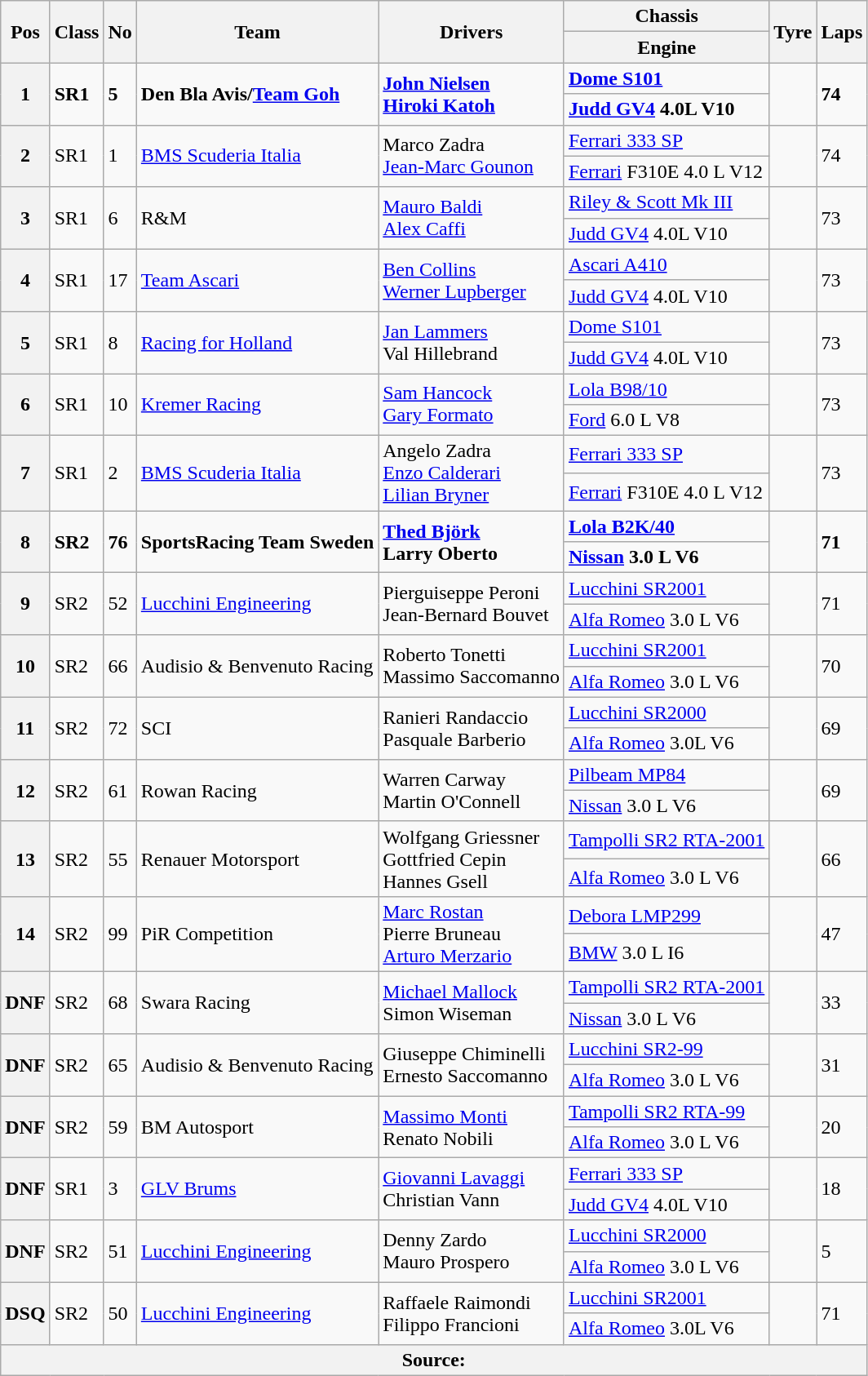<table class="wikitable">
<tr>
<th rowspan="2">Pos</th>
<th rowspan="2">Class</th>
<th rowspan="2">No</th>
<th rowspan="2">Team</th>
<th rowspan="2">Drivers</th>
<th>Chassis</th>
<th rowspan="2">Tyre</th>
<th rowspan="2">Laps</th>
</tr>
<tr>
<th>Engine</th>
</tr>
<tr>
<th rowspan="2">1</th>
<td rowspan="2"><strong>SR1</strong></td>
<td rowspan="2"><strong>5</strong></td>
<td rowspan="2"><strong> Den Bla Avis/<a href='#'>Team Goh</a></strong></td>
<td rowspan="2"><strong> <a href='#'>John Nielsen</a><br> <a href='#'>Hiroki Katoh</a></strong></td>
<td><strong><a href='#'>Dome S101</a></strong></td>
<td rowspan="2"></td>
<td rowspan="2"><strong>74</strong></td>
</tr>
<tr>
<td><strong><a href='#'>Judd GV4</a> 4.0L V10</strong></td>
</tr>
<tr>
<th rowspan="2">2</th>
<td rowspan="2">SR1</td>
<td rowspan="2">1</td>
<td rowspan="2"> <a href='#'>BMS Scuderia Italia</a></td>
<td rowspan="2"> Marco Zadra<br> <a href='#'>Jean-Marc Gounon</a></td>
<td><a href='#'>Ferrari 333 SP</a></td>
<td rowspan="2"></td>
<td rowspan="2">74</td>
</tr>
<tr>
<td><a href='#'>Ferrari</a> F310E 4.0 L V12</td>
</tr>
<tr>
<th rowspan="2">3</th>
<td rowspan="2">SR1</td>
<td rowspan="2">6</td>
<td rowspan="2"> R&M</td>
<td rowspan="2"> <a href='#'>Mauro Baldi</a><br> <a href='#'>Alex Caffi</a></td>
<td><a href='#'>Riley & Scott Mk III</a></td>
<td rowspan="2"></td>
<td rowspan="2">73</td>
</tr>
<tr>
<td><a href='#'>Judd GV4</a> 4.0L V10</td>
</tr>
<tr>
<th rowspan="2">4</th>
<td rowspan="2">SR1</td>
<td rowspan="2">17</td>
<td rowspan="2"> <a href='#'>Team Ascari</a></td>
<td rowspan="2"> <a href='#'>Ben Collins</a><br> <a href='#'>Werner Lupberger</a></td>
<td><a href='#'>Ascari A410</a></td>
<td rowspan="2"></td>
<td rowspan="2">73</td>
</tr>
<tr>
<td><a href='#'>Judd GV4</a> 4.0L V10</td>
</tr>
<tr>
<th rowspan="2">5</th>
<td rowspan="2">SR1</td>
<td rowspan="2">8</td>
<td rowspan="2"> <a href='#'>Racing for Holland</a></td>
<td rowspan="2"> <a href='#'>Jan Lammers</a><br> Val Hillebrand</td>
<td><a href='#'>Dome S101</a></td>
<td rowspan="2"></td>
<td rowspan="2">73</td>
</tr>
<tr>
<td><a href='#'>Judd GV4</a> 4.0L V10</td>
</tr>
<tr>
<th rowspan="2">6</th>
<td rowspan="2">SR1</td>
<td rowspan="2">10</td>
<td rowspan="2"> <a href='#'>Kremer Racing</a></td>
<td rowspan="2"> <a href='#'>Sam Hancock</a><br> <a href='#'>Gary Formato</a></td>
<td><a href='#'>Lola B98/10</a></td>
<td rowspan="2"></td>
<td rowspan="2">73</td>
</tr>
<tr>
<td><a href='#'>Ford</a> 6.0 L V8</td>
</tr>
<tr>
<th rowspan="2">7</th>
<td rowspan="2">SR1</td>
<td rowspan="2">2</td>
<td rowspan="2"> <a href='#'>BMS Scuderia Italia</a></td>
<td rowspan="2"> Angelo Zadra<br> <a href='#'>Enzo Calderari</a><br> <a href='#'>Lilian Bryner</a></td>
<td><a href='#'>Ferrari 333 SP</a></td>
<td rowspan="2"></td>
<td rowspan="2">73</td>
</tr>
<tr>
<td><a href='#'>Ferrari</a> F310E 4.0 L V12</td>
</tr>
<tr>
<th rowspan="2">8</th>
<td rowspan="2"><strong>SR2</strong></td>
<td rowspan="2"><strong>76</strong></td>
<td rowspan="2"><strong> SportsRacing Team Sweden</strong></td>
<td rowspan="2"><strong> <a href='#'>Thed Björk</a><br> Larry Oberto</strong></td>
<td><strong><a href='#'>Lola B2K/40</a></strong></td>
<td rowspan="2"></td>
<td rowspan="2"><strong>71</strong></td>
</tr>
<tr>
<td><strong><a href='#'>Nissan</a> 3.0 L V6</strong></td>
</tr>
<tr>
<th rowspan="2">9</th>
<td rowspan="2">SR2</td>
<td rowspan="2">52</td>
<td rowspan="2"> <a href='#'>Lucchini Engineering</a></td>
<td rowspan="2"> Pierguiseppe Peroni<br> Jean-Bernard Bouvet</td>
<td><a href='#'>Lucchini SR2001</a></td>
<td rowspan="2"></td>
<td rowspan="2">71</td>
</tr>
<tr>
<td><a href='#'>Alfa Romeo</a> 3.0 L V6</td>
</tr>
<tr>
<th rowspan="2">10</th>
<td rowspan="2">SR2</td>
<td rowspan="2">66</td>
<td rowspan="2"> Audisio & Benvenuto Racing</td>
<td rowspan="2"> Roberto Tonetti<br> Massimo Saccomanno</td>
<td><a href='#'>Lucchini SR2001</a></td>
<td rowspan="2"></td>
<td rowspan="2">70</td>
</tr>
<tr>
<td><a href='#'>Alfa Romeo</a> 3.0 L V6</td>
</tr>
<tr>
<th rowspan="2">11</th>
<td rowspan="2">SR2</td>
<td rowspan="2">72</td>
<td rowspan="2"> SCI</td>
<td rowspan="2"> Ranieri Randaccio<br> Pasquale Barberio</td>
<td><a href='#'>Lucchini SR2000</a></td>
<td rowspan="2"></td>
<td rowspan="2">69</td>
</tr>
<tr>
<td><a href='#'>Alfa Romeo</a> 3.0L V6</td>
</tr>
<tr>
<th rowspan="2">12</th>
<td rowspan="2">SR2</td>
<td rowspan="2">61</td>
<td rowspan="2"> Rowan Racing</td>
<td rowspan="2"> Warren Carway<br> Martin O'Connell</td>
<td><a href='#'>Pilbeam MP84</a></td>
<td rowspan="2"></td>
<td rowspan="2">69</td>
</tr>
<tr>
<td><a href='#'>Nissan</a> 3.0 L V6</td>
</tr>
<tr>
<th rowspan="2">13</th>
<td rowspan="2">SR2</td>
<td rowspan="2">55</td>
<td rowspan="2"> Renauer Motorsport</td>
<td rowspan="2"> Wolfgang Griessner<br> Gottfried Cepin<br> Hannes Gsell</td>
<td><a href='#'>Tampolli SR2 RTA-2001</a></td>
<td rowspan="2"></td>
<td rowspan="2">66</td>
</tr>
<tr>
<td><a href='#'>Alfa Romeo</a> 3.0 L V6</td>
</tr>
<tr>
<th rowspan="2">14</th>
<td rowspan="2">SR2</td>
<td rowspan="2">99</td>
<td rowspan="2"> PiR Competition</td>
<td rowspan="2"> <a href='#'>Marc Rostan</a><br> Pierre Bruneau<br> <a href='#'>Arturo Merzario</a></td>
<td><a href='#'>Debora LMP299</a></td>
<td rowspan="2"></td>
<td rowspan="2">47</td>
</tr>
<tr>
<td><a href='#'>BMW</a> 3.0 L I6</td>
</tr>
<tr>
<th rowspan="2">DNF</th>
<td rowspan="2">SR2</td>
<td rowspan="2">68</td>
<td rowspan="2"> Swara Racing</td>
<td rowspan="2"> <a href='#'>Michael Mallock</a><br> Simon Wiseman</td>
<td><a href='#'>Tampolli SR2 RTA-2001</a></td>
<td rowspan="2"></td>
<td rowspan="2">33</td>
</tr>
<tr>
<td><a href='#'>Nissan</a> 3.0 L V6</td>
</tr>
<tr>
<th rowspan="2">DNF</th>
<td rowspan="2">SR2</td>
<td rowspan="2">65</td>
<td rowspan="2"> Audisio & Benvenuto Racing</td>
<td rowspan="2"> Giuseppe Chiminelli<br> Ernesto Saccomanno</td>
<td><a href='#'>Lucchini SR2-99</a></td>
<td rowspan="2"></td>
<td rowspan="2">31</td>
</tr>
<tr>
<td><a href='#'>Alfa Romeo</a> 3.0 L V6</td>
</tr>
<tr>
<th rowspan="2">DNF</th>
<td rowspan="2">SR2</td>
<td rowspan="2">59</td>
<td rowspan="2"> BM Autosport</td>
<td rowspan="2"> <a href='#'>Massimo Monti</a><br> Renato Nobili</td>
<td><a href='#'>Tampolli SR2 RTA-99</a></td>
<td rowspan="2"></td>
<td rowspan="2">20</td>
</tr>
<tr>
<td><a href='#'>Alfa Romeo</a> 3.0 L V6</td>
</tr>
<tr>
<th rowspan="2">DNF</th>
<td rowspan="2">SR1</td>
<td rowspan="2">3</td>
<td rowspan="2"> <a href='#'>GLV Brums</a></td>
<td rowspan="2"> <a href='#'>Giovanni Lavaggi</a><br> Christian Vann</td>
<td><a href='#'>Ferrari 333 SP</a></td>
<td rowspan="2"></td>
<td rowspan="2">18</td>
</tr>
<tr>
<td><a href='#'>Judd GV4</a> 4.0L V10</td>
</tr>
<tr>
<th rowspan="2">DNF</th>
<td rowspan="2">SR2</td>
<td rowspan="2">51</td>
<td rowspan="2"> <a href='#'>Lucchini Engineering</a></td>
<td rowspan="2"> Denny Zardo<br> Mauro Prospero</td>
<td><a href='#'>Lucchini SR2000</a></td>
<td rowspan="2"></td>
<td rowspan="2">5</td>
</tr>
<tr>
<td><a href='#'>Alfa Romeo</a> 3.0 L V6</td>
</tr>
<tr>
<th rowspan="2">DSQ</th>
<td rowspan="2">SR2</td>
<td rowspan="2">50</td>
<td rowspan="2"> <a href='#'>Lucchini Engineering</a></td>
<td rowspan="2"> Raffaele Raimondi<br> Filippo Francioni</td>
<td><a href='#'>Lucchini SR2001</a></td>
<td rowspan="2"></td>
<td rowspan="2">71</td>
</tr>
<tr>
<td><a href='#'>Alfa Romeo</a> 3.0L V6</td>
</tr>
<tr>
<th colspan="8">Source:</th>
</tr>
</table>
